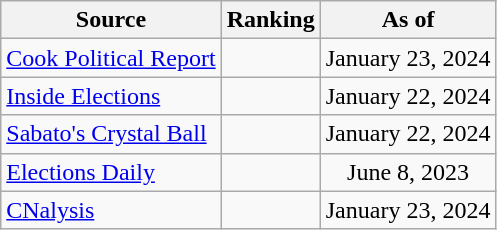<table class="wikitable" style="text-align:center">
<tr>
<th>Source</th>
<th>Ranking</th>
<th>As of</th>
</tr>
<tr>
<td align=left><a href='#'>Cook Political Report</a></td>
<td></td>
<td>January 23, 2024</td>
</tr>
<tr>
<td align=left><a href='#'>Inside Elections</a></td>
<td></td>
<td>January 22, 2024</td>
</tr>
<tr>
<td align=left><a href='#'>Sabato's Crystal Ball</a></td>
<td></td>
<td>January 22, 2024</td>
</tr>
<tr>
<td align=left><a href='#'>Elections Daily</a></td>
<td></td>
<td>June 8, 2023</td>
</tr>
<tr>
<td align=left><a href='#'>CNalysis</a></td>
<td></td>
<td>January 23, 2024</td>
</tr>
</table>
